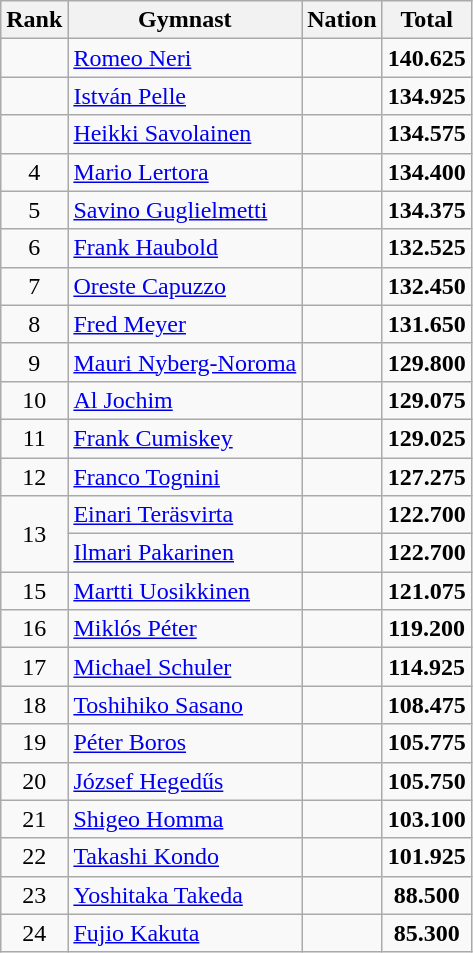<table class="wikitable sortable" style="text-align:center">
<tr>
<th>Rank</th>
<th>Gymnast</th>
<th>Nation</th>
<th>Total</th>
</tr>
<tr>
<td></td>
<td align=left><a href='#'>Romeo Neri</a></td>
<td align=left></td>
<td><strong>140.625</strong></td>
</tr>
<tr>
<td></td>
<td align=left><a href='#'>István Pelle</a></td>
<td align=left></td>
<td><strong>134.925</strong></td>
</tr>
<tr>
<td></td>
<td align=left><a href='#'>Heikki Savolainen</a></td>
<td align=left></td>
<td><strong>134.575</strong></td>
</tr>
<tr>
<td>4</td>
<td align=left><a href='#'>Mario Lertora</a></td>
<td align=left></td>
<td><strong>134.400</strong></td>
</tr>
<tr>
<td>5</td>
<td align=left><a href='#'>Savino Guglielmetti</a></td>
<td align=left></td>
<td><strong>134.375</strong></td>
</tr>
<tr>
<td>6</td>
<td align=left><a href='#'>Frank Haubold</a></td>
<td align=left></td>
<td><strong>132.525</strong></td>
</tr>
<tr>
<td>7</td>
<td align=left><a href='#'>Oreste Capuzzo</a></td>
<td align=left></td>
<td><strong>132.450</strong></td>
</tr>
<tr>
<td>8</td>
<td align=left><a href='#'>Fred Meyer</a></td>
<td align=left></td>
<td><strong>131.650</strong></td>
</tr>
<tr>
<td>9</td>
<td align=left><a href='#'>Mauri Nyberg-Noroma</a></td>
<td align=left></td>
<td><strong>129.800</strong></td>
</tr>
<tr>
<td>10</td>
<td align=left><a href='#'>Al Jochim</a></td>
<td align=left></td>
<td><strong>129.075</strong></td>
</tr>
<tr>
<td>11</td>
<td align=left><a href='#'>Frank Cumiskey</a></td>
<td align=left></td>
<td><strong>129.025</strong></td>
</tr>
<tr>
<td>12</td>
<td align=left><a href='#'>Franco Tognini</a></td>
<td align=left></td>
<td><strong>127.275</strong></td>
</tr>
<tr>
<td rowspan=2>13</td>
<td align=left><a href='#'>Einari Teräsvirta</a></td>
<td align=left></td>
<td><strong>122.700</strong></td>
</tr>
<tr>
<td align=left><a href='#'>Ilmari Pakarinen</a></td>
<td align=left></td>
<td><strong>122.700</strong></td>
</tr>
<tr>
<td>15</td>
<td align=left><a href='#'>Martti Uosikkinen</a></td>
<td align=left></td>
<td><strong>121.075</strong></td>
</tr>
<tr>
<td>16</td>
<td align=left><a href='#'>Miklós Péter</a></td>
<td align=left></td>
<td><strong>119.200</strong></td>
</tr>
<tr>
<td>17</td>
<td align=left><a href='#'>Michael Schuler</a></td>
<td align=left></td>
<td><strong>114.925</strong></td>
</tr>
<tr>
<td>18</td>
<td align=left><a href='#'>Toshihiko Sasano</a></td>
<td align=left></td>
<td><strong>108.475</strong></td>
</tr>
<tr>
<td>19</td>
<td align=left><a href='#'>Péter Boros</a></td>
<td align=left></td>
<td><strong>105.775</strong></td>
</tr>
<tr>
<td>20</td>
<td align=left><a href='#'>József Hegedűs</a></td>
<td align=left></td>
<td><strong>105.750</strong></td>
</tr>
<tr>
<td>21</td>
<td align=left><a href='#'>Shigeo Homma</a></td>
<td align=left></td>
<td><strong>103.100</strong></td>
</tr>
<tr>
<td>22</td>
<td align=left><a href='#'>Takashi Kondo</a></td>
<td align=left></td>
<td><strong>101.925</strong></td>
</tr>
<tr>
<td>23</td>
<td align=left><a href='#'>Yoshitaka Takeda</a></td>
<td align=left></td>
<td><strong>88.500</strong></td>
</tr>
<tr>
<td>24</td>
<td align=left><a href='#'>Fujio Kakuta</a></td>
<td align=left></td>
<td><strong>85.300</strong></td>
</tr>
</table>
